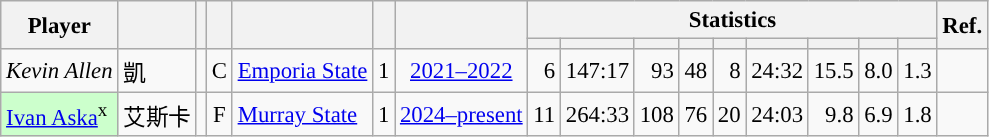<table class="wikitable sortable" style="font-size:95%; text-align:right;">
<tr>
<th rowspan="2">Player</th>
<th rowspan="2"></th>
<th rowspan="2"></th>
<th rowspan="2"></th>
<th rowspan="2"></th>
<th rowspan="2"></th>
<th rowspan="2"></th>
<th colspan="9">Statistics</th>
<th rowspan="2">Ref.</th>
</tr>
<tr>
<th></th>
<th></th>
<th></th>
<th></th>
<th></th>
<th></th>
<th></th>
<th></th>
<th></th>
</tr>
<tr>
<td align="left"><em>Kevin Allen</em></td>
<td align="left">凱</td>
<td align="center"></td>
<td align="center">C</td>
<td align="left"><a href='#'>Emporia State</a></td>
<td align="center">1</td>
<td align="center"><a href='#'>2021–2022</a></td>
<td>6</td>
<td>147:17</td>
<td>93</td>
<td>48</td>
<td>8</td>
<td>24:32</td>
<td>15.5</td>
<td>8.0</td>
<td>1.3</td>
<td align="center"></td>
</tr>
<tr>
<td align="left" bgcolor="#CCFFCC"><a href='#'>Ivan Aska</a><sup>x</sup></td>
<td align="left">艾斯卡</td>
<td align="center"></td>
<td align="center">F</td>
<td align="left"><a href='#'>Murray State</a></td>
<td align="center">1</td>
<td align="center"><a href='#'>2024–present</a></td>
<td>11</td>
<td>264:33</td>
<td>108</td>
<td>76</td>
<td>20</td>
<td>24:03</td>
<td>9.8</td>
<td>6.9</td>
<td>1.8</td>
<td align="center"></td>
</tr>
</table>
